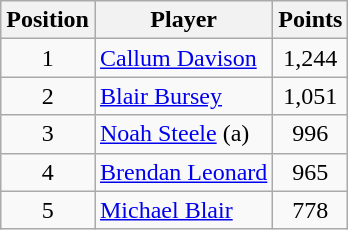<table class=wikitable>
<tr>
<th>Position</th>
<th>Player</th>
<th>Points</th>
</tr>
<tr>
<td align=center>1</td>
<td> <a href='#'>Callum Davison</a></td>
<td align=center>1,244</td>
</tr>
<tr>
<td align=center>2</td>
<td> <a href='#'>Blair Bursey</a></td>
<td align=center>1,051</td>
</tr>
<tr>
<td align=center>3</td>
<td> <a href='#'>Noah Steele</a> (a)</td>
<td align=center>996</td>
</tr>
<tr>
<td align=center>4</td>
<td> <a href='#'>Brendan Leonard</a></td>
<td align=center>965</td>
</tr>
<tr>
<td align=center>5</td>
<td> <a href='#'>Michael Blair</a></td>
<td align=center>778</td>
</tr>
</table>
